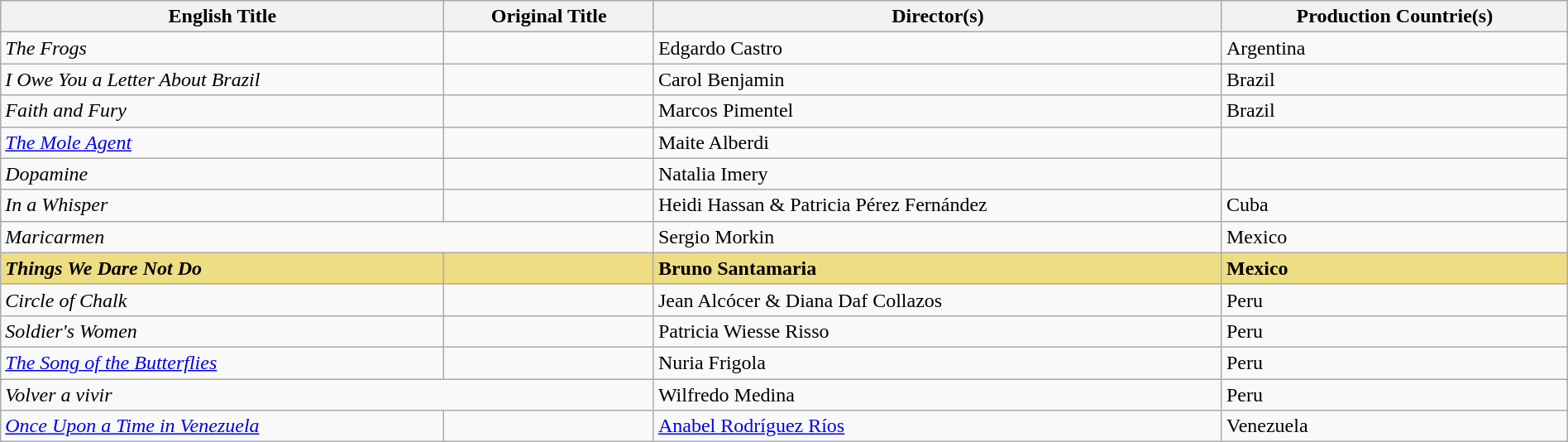<table class="sortable wikitable" style="width:100%; margin-bottom:4px" cellpadding="5">
<tr>
<th scope="col">English Title</th>
<th scope="col">Original Title</th>
<th scope="col">Director(s)</th>
<th scope="col">Production Countrie(s)</th>
</tr>
<tr>
<td><em>The Frogs</em></td>
<td></td>
<td>Edgardo Castro</td>
<td>Argentina</td>
</tr>
<tr>
<td><em>I Owe You a Letter About Brazil</em></td>
<td></td>
<td>Carol Benjamin</td>
<td>Brazil</td>
</tr>
<tr>
<td><em>Faith and Fury</em></td>
<td></td>
<td>Marcos Pimentel</td>
<td>Brazil</td>
</tr>
<tr>
<td><em><a href='#'>The Mole Agent</a></em></td>
<td></td>
<td>Maite Alberdi</td>
<td></td>
</tr>
<tr>
<td><em>Dopamine</em></td>
<td></td>
<td>Natalia Imery</td>
<td></td>
</tr>
<tr>
<td><em>In a Whisper</em></td>
<td></td>
<td>Heidi Hassan & Patricia Pérez Fernández</td>
<td>Cuba</td>
</tr>
<tr>
<td colspan = "2"><em>Maricarmen</em></td>
<td>Sergio Morkin</td>
<td>Mexico</td>
</tr>
<tr style="background:#EEDD82">
<td><strong><em>Things We Dare Not Do</em></strong></td>
<td><strong></strong></td>
<td><strong>Bruno Santamaria</strong></td>
<td><strong>Mexico</strong></td>
</tr>
<tr>
<td><em>Circle of Chalk</em></td>
<td></td>
<td>Jean Alcócer & Diana Daf Collazos</td>
<td>Peru</td>
</tr>
<tr>
<td><em>Soldier's Women</em></td>
<td></td>
<td>Patricia Wiesse Risso</td>
<td>Peru</td>
</tr>
<tr>
<td><em><a href='#'>The Song of the Butterflies</a></em></td>
<td></td>
<td>Nuria Frigola</td>
<td>Peru</td>
</tr>
<tr>
<td colspan = "2"><em>Volver a vivir</em></td>
<td>Wilfredo Medina</td>
<td>Peru</td>
</tr>
<tr>
<td><em><a href='#'>Once Upon a Time in Venezuela</a></em></td>
<td></td>
<td><a href='#'>Anabel Rodríguez Ríos</a></td>
<td>Venezuela</td>
</tr>
</table>
